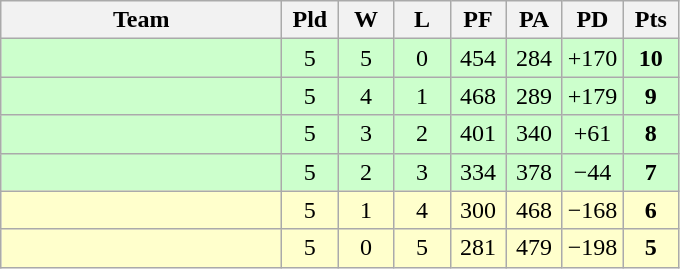<table class=wikitable style="text-align:center">
<tr>
<th width=180>Team</th>
<th width=30>Pld</th>
<th width=30>W</th>
<th width=30>L</th>
<th width=30>PF</th>
<th width=30>PA</th>
<th width=30>PD</th>
<th width=30>Pts</th>
</tr>
<tr bgcolor="#ccffcc">
<td align="left"></td>
<td>5</td>
<td>5</td>
<td>0</td>
<td>454</td>
<td>284</td>
<td>+170</td>
<td><strong>10</strong></td>
</tr>
<tr bgcolor="#ccffcc">
<td align="left"></td>
<td>5</td>
<td>4</td>
<td>1</td>
<td>468</td>
<td>289</td>
<td>+179</td>
<td><strong>9</strong></td>
</tr>
<tr bgcolor="#ccffcc">
<td align="left"></td>
<td>5</td>
<td>3</td>
<td>2</td>
<td>401</td>
<td>340</td>
<td>+61</td>
<td><strong>8</strong></td>
</tr>
<tr bgcolor="#ccffcc">
<td align="left"></td>
<td>5</td>
<td>2</td>
<td>3</td>
<td>334</td>
<td>378</td>
<td>−44</td>
<td><strong>7</strong></td>
</tr>
<tr bgcolor="#ffffcc">
<td align="left"></td>
<td>5</td>
<td>1</td>
<td>4</td>
<td>300</td>
<td>468</td>
<td>−168</td>
<td><strong>6</strong></td>
</tr>
<tr bgcolor="#ffffcc">
<td align="left"></td>
<td>5</td>
<td>0</td>
<td>5</td>
<td>281</td>
<td>479</td>
<td>−198</td>
<td><strong>5</strong></td>
</tr>
</table>
